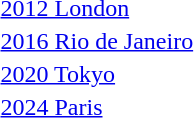<table>
<tr>
<td><a href='#'>2012 London</a><br></td>
<td></td>
<td></td>
<td></td>
</tr>
<tr>
<td><a href='#'>2016 Rio de Janeiro</a><br></td>
<td></td>
<td></td>
<td></td>
</tr>
<tr>
<td><a href='#'>2020 Tokyo</a><br></td>
<td></td>
<td></td>
<td></td>
</tr>
<tr>
<td><a href='#'>2024 Paris</a> <br></td>
<td></td>
<td></td>
<td></td>
</tr>
<tr>
</tr>
</table>
